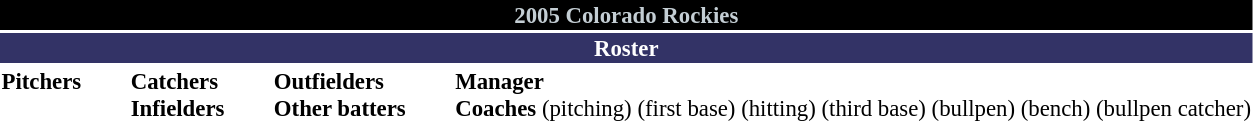<table class="toccolours" style="font-size: 95%;">
<tr>
<th colspan="10" style="background-color: #000000; color: #C4CED4; text-align: center;">2005 Colorado Rockies</th>
</tr>
<tr>
<td colspan="10" style="background-color: #333366; color: #FFFFFF; text-align: center;"><strong>Roster</strong></td>
</tr>
<tr>
<td valign="top"><strong>Pitchers</strong><br>

























</td>
<td width="25px"></td>
<td valign="top"><strong>Catchers</strong><br>


<strong>Infielders</strong>











</td>
<td width="25px"></td>
<td valign="top"><strong>Outfielders</strong><br>










<strong>Other batters</strong>
</td>
<td width="25px"></td>
<td valign="top"><strong>Manager</strong><br>
<strong>Coaches</strong>
 (pitching)
 (first base)
 (hitting)
 (third base)
 (bullpen)
 (bench)
 (bullpen catcher)</td>
</tr>
</table>
